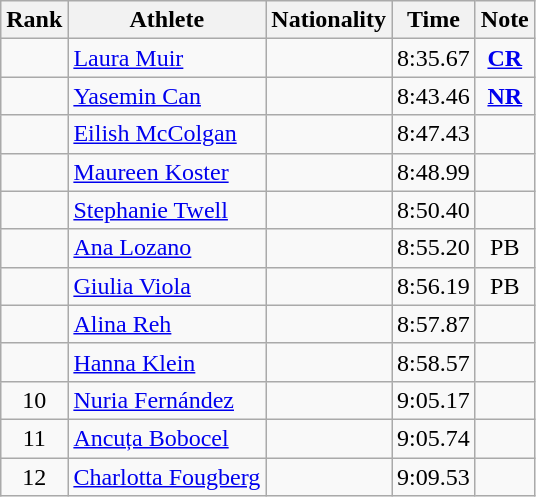<table class="wikitable sortable" style="text-align:center">
<tr>
<th>Rank</th>
<th>Athlete</th>
<th>Nationality</th>
<th>Time</th>
<th>Note</th>
</tr>
<tr>
<td></td>
<td align=left><a href='#'>Laura Muir</a></td>
<td align=left></td>
<td>8:35.67</td>
<td><strong><a href='#'>CR</a></strong></td>
</tr>
<tr>
<td></td>
<td align=left><a href='#'>Yasemin Can</a></td>
<td align=left></td>
<td>8:43.46</td>
<td><strong><a href='#'>NR</a></strong></td>
</tr>
<tr>
<td></td>
<td align=left><a href='#'>Eilish McColgan</a></td>
<td align=left></td>
<td>8:47.43</td>
<td></td>
</tr>
<tr>
<td></td>
<td align=left><a href='#'>Maureen Koster</a></td>
<td align=left></td>
<td>8:48.99</td>
<td></td>
</tr>
<tr>
<td></td>
<td align=left><a href='#'>Stephanie Twell</a></td>
<td align=left></td>
<td>8:50.40</td>
<td></td>
</tr>
<tr>
<td></td>
<td align=left><a href='#'>Ana Lozano</a></td>
<td align=left></td>
<td>8:55.20</td>
<td>PB</td>
</tr>
<tr>
<td></td>
<td align=left><a href='#'>Giulia Viola</a></td>
<td align=left></td>
<td>8:56.19</td>
<td>PB</td>
</tr>
<tr>
<td></td>
<td align=left><a href='#'>Alina Reh</a></td>
<td align=left></td>
<td>8:57.87</td>
<td></td>
</tr>
<tr>
<td></td>
<td align=left><a href='#'>Hanna Klein</a></td>
<td align=left></td>
<td>8:58.57</td>
<td></td>
</tr>
<tr>
<td>10</td>
<td align=left><a href='#'>Nuria Fernández</a></td>
<td align=left></td>
<td>9:05.17</td>
<td></td>
</tr>
<tr>
<td>11</td>
<td align=left><a href='#'>Ancuța Bobocel</a></td>
<td align=left></td>
<td>9:05.74</td>
<td></td>
</tr>
<tr>
<td>12</td>
<td align=left><a href='#'>Charlotta Fougberg</a></td>
<td align=left></td>
<td>9:09.53</td>
<td></td>
</tr>
</table>
